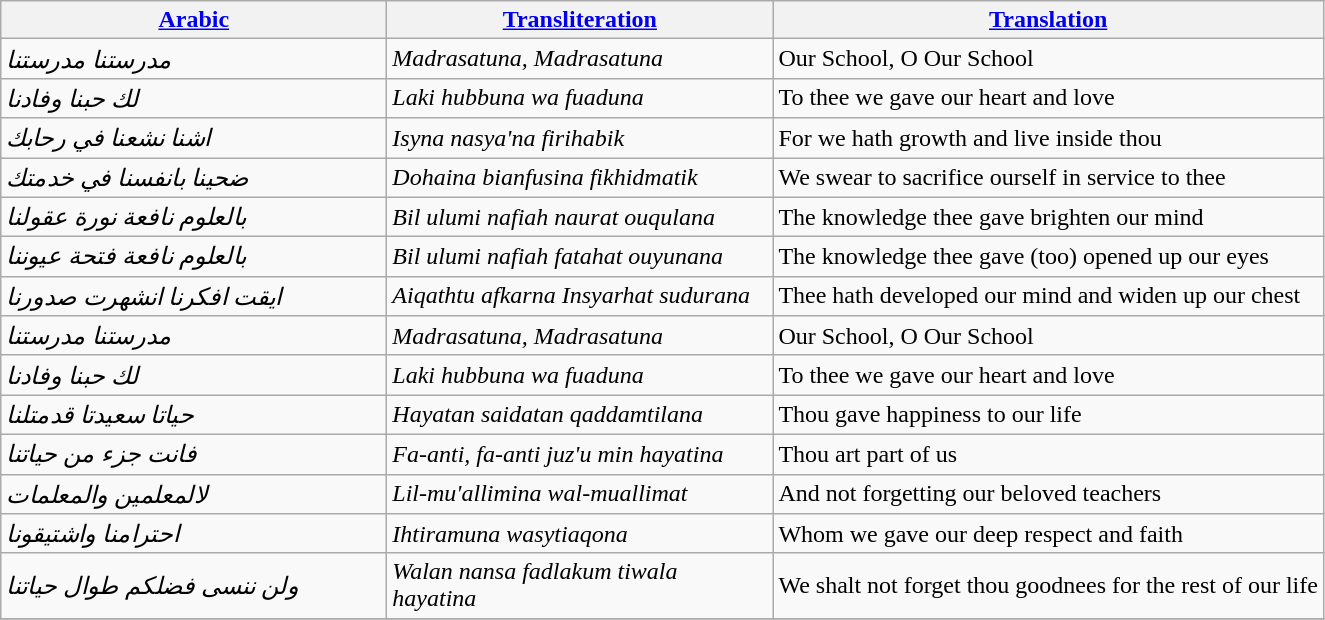<table class="wikitable" style="margin-left:3em; margin-right:auto">
<tr>
<th scope="col" width="250"><a href='#'>Arabic</a></th>
<th scope="col" width="250"><a href='#'>Transliteration</a></th>
<th><a href='#'>Translation</a></th>
</tr>
<tr>
<td><em> مدرستنا مدرستنا</em></td>
<td><em>Madrasatuna, Madrasatuna</em></td>
<td>Our School, O Our School</td>
</tr>
<tr>
<td><em> لك حبنا وفادنا</em></td>
<td><em>Laki hubbuna wa fuaduna</em></td>
<td>To thee we gave our heart and love</td>
</tr>
<tr>
<td><em> اشنا نشعنا في رحابك</em></td>
<td><em>Isyna nasya'na firihabik</em></td>
<td>For we hath growth and live inside thou</td>
</tr>
<tr>
<td><em> ضحينا بانفسنا في خدمتك</em></td>
<td><em>Dohaina bianfusina fikhidmatik</em></td>
<td>We swear to sacrifice ourself in service to thee</td>
</tr>
<tr>
<td><em> بالعلوم نافعة نورة عقولنا</em></td>
<td><em>Bil ulumi nafiah naurat ouqulana</em></td>
<td>The knowledge thee gave brighten our mind</td>
</tr>
<tr>
<td><em> بالعلوم نافعة فتحة عيوننا</em></td>
<td><em>Bil ulumi nafiah fatahat ouyunana</em></td>
<td>The knowledge thee gave (too) opened up our eyes</td>
</tr>
<tr>
<td><em> ايقت افكرنا انشهرت صدورنا</em></td>
<td><em>Aiqathtu afkarna Insyarhat sudurana</em></td>
<td>Thee hath developed our mind and widen up our chest</td>
</tr>
<tr>
<td><em> مدرستنا مدرستنا</em></td>
<td><em>Madrasatuna, Madrasatuna</em></td>
<td>Our School, O Our School</td>
</tr>
<tr>
<td><em> لك حبنا وفادنا</em></td>
<td><em>Laki hubbuna wa fuaduna</em></td>
<td>To thee we gave our heart and love</td>
</tr>
<tr>
<td><em> حياتا سعيدتا قدمتلنا</em></td>
<td><em>Hayatan saidatan qaddamtilana</em></td>
<td>Thou gave happiness to our life</td>
</tr>
<tr>
<td><em> فانت جزء من حياتنا</em></td>
<td><em>Fa-anti, fa-anti juz'u min hayatina</em></td>
<td>Thou art part of us</td>
</tr>
<tr>
<td><em> لالمعلمين والمعلمات</em></td>
<td><em>Lil-mu'allimina wal-muallimat</em></td>
<td>And not forgetting our beloved teachers</td>
</tr>
<tr>
<td><em> احترامنا واشتيقونا</em></td>
<td><em>Ihtiramuna wasytiaqona</em></td>
<td>Whom we gave our deep respect and faith</td>
</tr>
<tr>
<td><em> ولن ننسى فضلكم طوال حياتنا</em></td>
<td><em>Walan nansa fadlakum tiwala hayatina</em></td>
<td>We shalt not forget thou goodnees for the rest of our life</td>
</tr>
<tr>
</tr>
</table>
